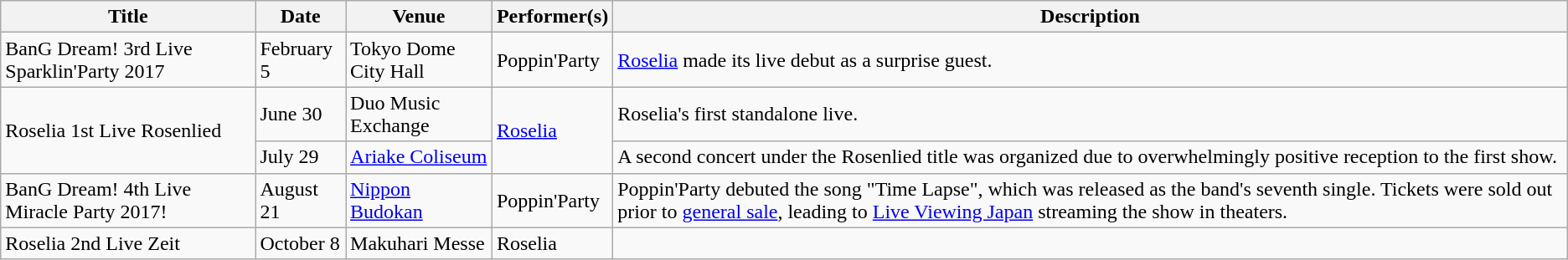<table class="wikitable" text-align: center>
<tr>
<th>Title</th>
<th>Date</th>
<th>Venue</th>
<th>Performer(s)</th>
<th>Description</th>
</tr>
<tr>
<td>BanG Dream! 3rd Live Sparklin'Party 2017</td>
<td>February 5</td>
<td>Tokyo Dome City Hall</td>
<td>Poppin'Party</td>
<td><a href='#'>Roselia</a> made its live debut as a surprise guest.</td>
</tr>
<tr>
<td rowspan=2>Roselia 1st Live Rosenlied</td>
<td>June 30</td>
<td>Duo Music Exchange</td>
<td rowspan=2><a href='#'>Roselia</a></td>
<td>Roselia's first standalone live.</td>
</tr>
<tr>
<td>July 29</td>
<td><a href='#'>Ariake Coliseum</a></td>
<td>A second concert under the Rosenlied title was organized due to overwhelmingly positive reception to the first show.</td>
</tr>
<tr>
<td>BanG Dream! 4th Live Miracle Party 2017!</td>
<td>August 21</td>
<td><a href='#'>Nippon Budokan</a></td>
<td>Poppin'Party</td>
<td>Poppin'Party debuted the song "Time Lapse", which was released as the band's seventh single. Tickets were sold out prior to <a href='#'>general sale</a>, leading to <a href='#'>Live Viewing Japan</a> streaming the show in theaters.</td>
</tr>
<tr>
<td>Roselia 2nd Live Zeit</td>
<td>October 8</td>
<td>Makuhari Messe</td>
<td>Roselia</td>
<td></td>
</tr>
</table>
